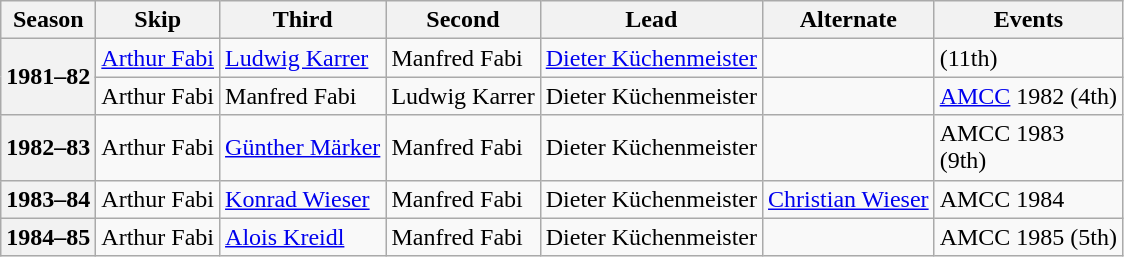<table class="wikitable">
<tr>
<th scope="col">Season</th>
<th scope="col">Skip</th>
<th scope="col">Third</th>
<th scope="col">Second</th>
<th scope="col">Lead</th>
<th scope="col">Alternate</th>
<th scope="col">Events</th>
</tr>
<tr>
<th scope="row" rowspan="2">1981–82</th>
<td><a href='#'>Arthur Fabi</a></td>
<td><a href='#'>Ludwig Karrer</a></td>
<td>Manfred Fabi</td>
<td><a href='#'>Dieter Küchenmeister</a></td>
<td></td>
<td> (11th)</td>
</tr>
<tr>
<td>Arthur Fabi</td>
<td>Manfred Fabi</td>
<td>Ludwig Karrer</td>
<td>Dieter Küchenmeister</td>
<td></td>
<td><a href='#'>AMCC</a> 1982 (4th)</td>
</tr>
<tr>
<th scope="row">1982–83</th>
<td>Arthur Fabi</td>
<td><a href='#'>Günther Märker</a></td>
<td>Manfred Fabi</td>
<td>Dieter Küchenmeister</td>
<td></td>
<td>AMCC 1983 <br> (9th)</td>
</tr>
<tr>
<th scope="row">1983–84</th>
<td>Arthur Fabi</td>
<td><a href='#'>Konrad Wieser</a></td>
<td>Manfred Fabi</td>
<td>Dieter Küchenmeister</td>
<td><a href='#'>Christian Wieser</a></td>
<td>AMCC 1984 </td>
</tr>
<tr>
<th scope="row">1984–85</th>
<td>Arthur Fabi</td>
<td><a href='#'>Alois Kreidl</a></td>
<td>Manfred Fabi</td>
<td>Dieter Küchenmeister</td>
<td></td>
<td>AMCC 1985 (5th)</td>
</tr>
</table>
